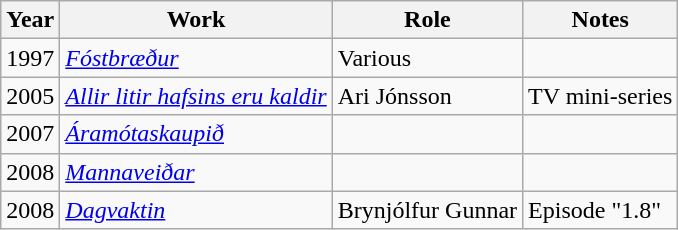<table class="wikitable">
<tr>
<th>Year</th>
<th>Work</th>
<th>Role</th>
<th>Notes</th>
</tr>
<tr>
<td>1997</td>
<td><a href='#'><em>Fóstbræður</em></a></td>
<td>Various</td>
<td></td>
</tr>
<tr>
<td>2005</td>
<td><em><a href='#'>Allir litir hafsins eru kaldir</a></em></td>
<td>Ari Jónsson</td>
<td>TV mini-series</td>
</tr>
<tr>
<td>2007</td>
<td><em><a href='#'>Áramótaskaupið</a></em></td>
<td></td>
<td></td>
</tr>
<tr>
<td>2008</td>
<td><em><a href='#'>Mannaveiðar</a></em></td>
<td></td>
<td></td>
</tr>
<tr>
<td>2008</td>
<td><em><a href='#'>Dagvaktin</a></em></td>
<td>Brynjólfur Gunnar</td>
<td>Episode "1.8"</td>
</tr>
</table>
